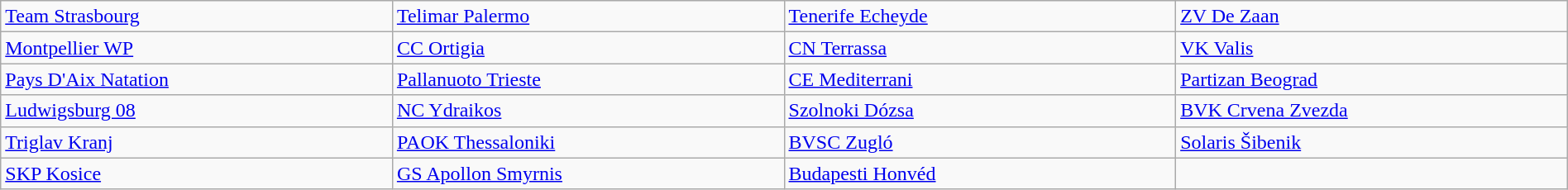<table class="wikitable" style="table-layout:fixed;width:100%;">
<tr>
<td width=25%> <a href='#'>Team Strasbourg</a></td>
<td width=25%> <a href='#'>Telimar Palermo</a></td>
<td width=25%> <a href='#'>Tenerife Echeyde</a></td>
<td width=25%> <a href='#'>ZV De Zaan</a></td>
</tr>
<tr>
<td width=25%> <a href='#'>Montpellier WP</a></td>
<td width=25%> <a href='#'>CC Ortigia</a></td>
<td width=25%> <a href='#'>CN Terrassa</a></td>
<td width=25%> <a href='#'>VK Valis</a></td>
</tr>
<tr>
<td width=25%> <a href='#'>Pays D'Aix Natation</a></td>
<td width=25%> <a href='#'>Pallanuoto Trieste</a></td>
<td width=25%> <a href='#'>CE Mediterrani</a></td>
<td width=25%> <a href='#'>Partizan Beograd</a></td>
</tr>
<tr>
<td width=25%> <a href='#'>Ludwigsburg 08</a></td>
<td width=25%> <a href='#'>NC Ydraikos</a></td>
<td width=25%> <a href='#'>Szolnoki Dózsa</a></td>
<td width=25%> <a href='#'>BVK Crvena Zvezda</a></td>
</tr>
<tr>
<td width=25%> <a href='#'>Triglav Kranj</a></td>
<td width=25%> <a href='#'>PAOK Thessaloniki</a></td>
<td width=25%> <a href='#'>BVSC Zugló</a></td>
<td width=25%> <a href='#'>Solaris Šibenik</a></td>
</tr>
<tr>
<td width=25%> <a href='#'>SKP Kosice</a></td>
<td width=25%> <a href='#'>GS Apollon Smyrnis</a></td>
<td width=25%> <a href='#'>Budapesti Honvéd</a></td>
</tr>
</table>
